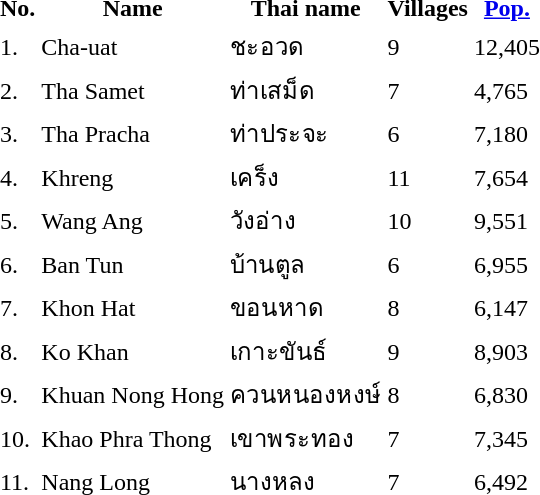<table>
<tr valign=top>
<td><br><table>
<tr>
<th>No.</th>
<th>Name</th>
<th>Thai name</th>
<th>Villages</th>
<th><a href='#'>Pop.</a></th>
</tr>
<tr>
<td>1.</td>
<td>Cha-uat</td>
<td>ชะอวด</td>
<td>9</td>
<td>12,405</td>
<td></td>
</tr>
<tr>
<td>2.</td>
<td>Tha Samet</td>
<td>ท่าเสม็ด</td>
<td>7</td>
<td>4,765</td>
<td></td>
</tr>
<tr>
<td>3.</td>
<td>Tha Pracha</td>
<td>ท่าประจะ</td>
<td>6</td>
<td>7,180</td>
<td></td>
</tr>
<tr>
<td>4.</td>
<td>Khreng</td>
<td>เคร็ง</td>
<td>11</td>
<td>7,654</td>
<td></td>
</tr>
<tr>
<td>5.</td>
<td>Wang Ang</td>
<td>วังอ่าง</td>
<td>10</td>
<td>9,551</td>
<td></td>
</tr>
<tr>
<td>6.</td>
<td>Ban Tun</td>
<td>บ้านตูล</td>
<td>6</td>
<td>6,955</td>
<td></td>
</tr>
<tr>
<td>7.</td>
<td>Khon Hat</td>
<td>ขอนหาด</td>
<td>8</td>
<td>6,147</td>
<td></td>
</tr>
<tr>
<td>8.</td>
<td>Ko Khan</td>
<td>เกาะขันธ์</td>
<td>9</td>
<td>8,903</td>
<td></td>
</tr>
<tr>
<td>9.</td>
<td>Khuan Nong Hong</td>
<td>ควนหนองหงษ์</td>
<td>8</td>
<td>6,830</td>
<td></td>
</tr>
<tr>
<td>10.</td>
<td>Khao Phra Thong</td>
<td>เขาพระทอง</td>
<td>7</td>
<td>7,345</td>
<td></td>
</tr>
<tr>
<td>11.</td>
<td>Nang Long</td>
<td>นางหลง</td>
<td>7</td>
<td>6,492</td>
<td></td>
</tr>
</table>
</td>
<td> </td>
</tr>
</table>
